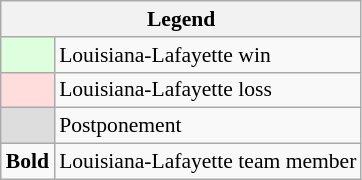<table class="wikitable" style="font-size:90%">
<tr>
<th colspan="2">Legend</th>
</tr>
<tr>
<td style="background:#dfd;"> </td>
<td>Louisiana-Lafayette win</td>
</tr>
<tr>
<td style="background:#fdd;"> </td>
<td>Louisiana-Lafayette loss</td>
</tr>
<tr>
<td style="background:#ddd;"> </td>
<td>Postponement</td>
</tr>
<tr>
<td><strong>Bold</strong></td>
<td>Louisiana-Lafayette team member</td>
</tr>
</table>
